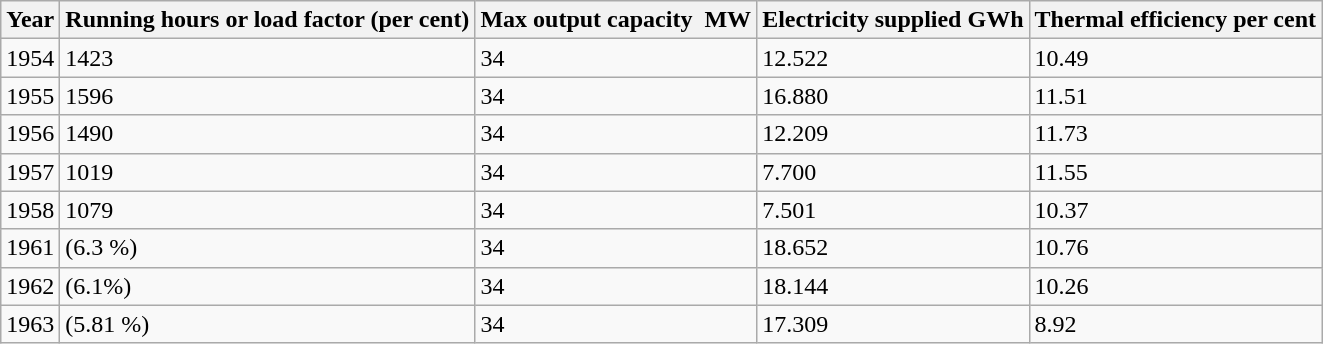<table class="wikitable">
<tr>
<th>Year</th>
<th>Running hours or load factor (per cent)</th>
<th>Max output capacity  MW</th>
<th>Electricity supplied GWh</th>
<th>Thermal efficiency per cent</th>
</tr>
<tr>
<td>1954</td>
<td>1423</td>
<td>34</td>
<td>12.522</td>
<td>10.49</td>
</tr>
<tr>
<td>1955</td>
<td>1596</td>
<td>34</td>
<td>16.880</td>
<td>11.51</td>
</tr>
<tr>
<td>1956</td>
<td>1490</td>
<td>34</td>
<td>12.209</td>
<td>11.73</td>
</tr>
<tr>
<td>1957</td>
<td>1019</td>
<td>34</td>
<td>7.700</td>
<td>11.55</td>
</tr>
<tr>
<td>1958</td>
<td>1079</td>
<td>34</td>
<td>7.501</td>
<td>10.37</td>
</tr>
<tr>
<td>1961</td>
<td>(6.3 %)</td>
<td>34</td>
<td>18.652</td>
<td>10.76</td>
</tr>
<tr>
<td>1962</td>
<td>(6.1%)</td>
<td>34</td>
<td>18.144</td>
<td>10.26</td>
</tr>
<tr>
<td>1963</td>
<td>(5.81 %)</td>
<td>34</td>
<td>17.309</td>
<td>8.92</td>
</tr>
</table>
